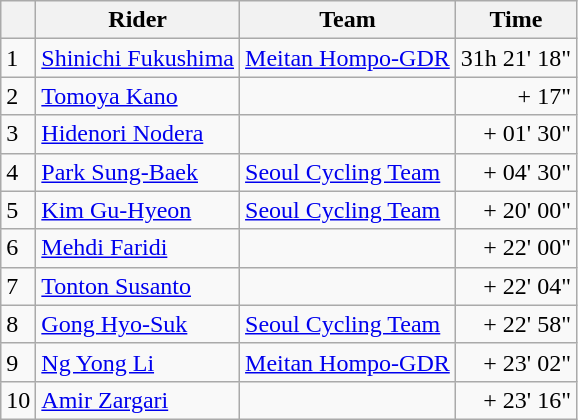<table class=wikitable>
<tr>
<th></th>
<th>Rider</th>
<th>Team</th>
<th>Time</th>
</tr>
<tr>
<td>1</td>
<td> <a href='#'>Shinichi Fukushima</a></td>
<td><a href='#'>Meitan Hompo-GDR</a></td>
<td align=right>31h 21' 18"</td>
</tr>
<tr>
<td>2</td>
<td> <a href='#'>Tomoya Kano</a></td>
<td></td>
<td align=right>+ 17"</td>
</tr>
<tr>
<td>3</td>
<td> <a href='#'>Hidenori Nodera</a></td>
<td></td>
<td align=right>+ 01' 30"</td>
</tr>
<tr>
<td>4</td>
<td> <a href='#'>Park Sung-Baek</a></td>
<td><a href='#'>Seoul Cycling Team</a></td>
<td align=right>+ 04' 30"</td>
</tr>
<tr>
<td>5</td>
<td> <a href='#'>Kim Gu-Hyeon</a></td>
<td><a href='#'>Seoul Cycling Team</a></td>
<td align=right>+ 20' 00"</td>
</tr>
<tr>
<td>6</td>
<td> <a href='#'>Mehdi Faridi</a></td>
<td></td>
<td align=right>+ 22' 00"</td>
</tr>
<tr>
<td>7</td>
<td> <a href='#'>Tonton Susanto</a></td>
<td></td>
<td align=right>+ 22' 04"</td>
</tr>
<tr>
<td>8</td>
<td> <a href='#'>Gong Hyo-Suk</a></td>
<td><a href='#'>Seoul Cycling Team</a></td>
<td align=right>+ 22' 58"</td>
</tr>
<tr>
<td>9</td>
<td> <a href='#'>Ng Yong Li</a></td>
<td><a href='#'>Meitan Hompo-GDR</a></td>
<td align=right>+ 23' 02"</td>
</tr>
<tr>
<td>10</td>
<td> <a href='#'>Amir Zargari</a></td>
<td></td>
<td align=right>+ 23' 16"</td>
</tr>
</table>
